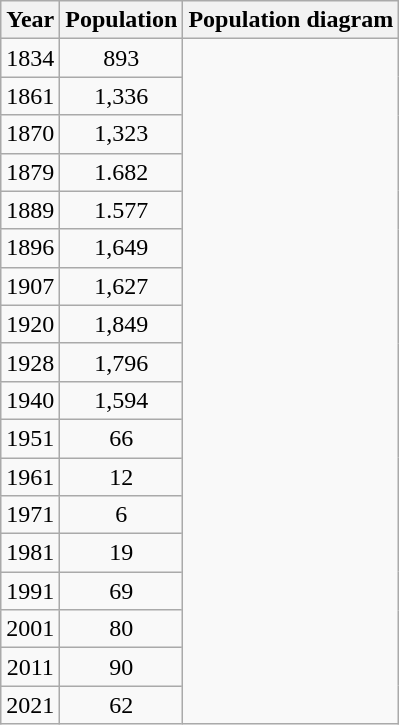<table class=wikitable style="text-align:center;">
<tr>
<th>Year</th>
<th>Population</th>
<th>Population diagram</th>
</tr>
<tr>
<td>1834</td>
<td>893</td>
<td rowspan=18></td>
</tr>
<tr>
<td>1861</td>
<td>1,336</td>
</tr>
<tr>
<td>1870</td>
<td>1,323</td>
</tr>
<tr>
<td>1879</td>
<td>1.682</td>
</tr>
<tr>
<td>1889</td>
<td>1.577</td>
</tr>
<tr>
<td>1896</td>
<td>1,649</td>
</tr>
<tr>
<td>1907</td>
<td>1,627</td>
</tr>
<tr>
<td>1920</td>
<td>1,849</td>
</tr>
<tr>
<td>1928</td>
<td>1,796</td>
</tr>
<tr>
<td>1940</td>
<td>1,594</td>
</tr>
<tr>
<td>1951</td>
<td>66</td>
</tr>
<tr>
<td>1961</td>
<td>12</td>
</tr>
<tr>
<td>1971</td>
<td>6</td>
</tr>
<tr>
<td>1981</td>
<td>19</td>
</tr>
<tr>
<td>1991</td>
<td>69</td>
</tr>
<tr>
<td>2001</td>
<td>80</td>
</tr>
<tr>
<td>2011</td>
<td>90</td>
</tr>
<tr>
<td>2021</td>
<td>62</td>
</tr>
</table>
